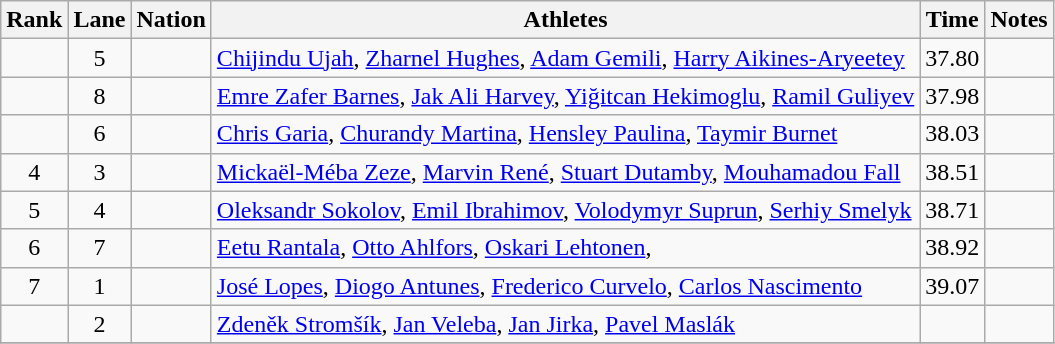<table class="wikitable sortable" style="text-align:center">
<tr>
<th>Rank</th>
<th>Lane</th>
<th>Nation</th>
<th>Athletes</th>
<th>Time</th>
<th>Notes</th>
</tr>
<tr>
<td></td>
<td>5</td>
<td align=left></td>
<td align=left><a href='#'>Chijindu Ujah</a>, <a href='#'>Zharnel Hughes</a>, <a href='#'>Adam Gemili</a>, <a href='#'>Harry Aikines-Aryeetey</a></td>
<td>37.80</td>
<td></td>
</tr>
<tr>
<td></td>
<td>8</td>
<td align=left></td>
<td align=left><a href='#'>Emre Zafer Barnes</a>, <a href='#'>Jak Ali Harvey</a>, <a href='#'>Yiğitcan Hekimoglu</a>, <a href='#'>Ramil Guliyev</a></td>
<td>37.98</td>
<td><strong></strong></td>
</tr>
<tr>
<td></td>
<td>6</td>
<td align=left></td>
<td align=left><a href='#'>Chris Garia</a>, <a href='#'>Churandy Martina</a>, <a href='#'>Hensley Paulina</a>, <a href='#'>Taymir Burnet</a></td>
<td>38.03</td>
<td><strong></strong></td>
</tr>
<tr>
<td>4</td>
<td>3</td>
<td align=left></td>
<td align=left><a href='#'>Mickaël-Méba Zeze</a>, <a href='#'>Marvin René</a>, <a href='#'>Stuart Dutamby</a>, <a href='#'>Mouhamadou Fall</a></td>
<td>38.51</td>
<td></td>
</tr>
<tr>
<td>5</td>
<td>4</td>
<td align=left></td>
<td align=left><a href='#'>Oleksandr Sokolov</a>, <a href='#'>Emil Ibrahimov</a>, <a href='#'>Volodymyr Suprun</a>, <a href='#'>Serhiy Smelyk</a></td>
<td>38.71</td>
<td></td>
</tr>
<tr>
<td>6</td>
<td>7</td>
<td align=left></td>
<td align=left><a href='#'>Eetu Rantala</a>, <a href='#'>Otto Ahlfors</a>, <a href='#'>Oskari Lehtonen</a>, </td>
<td>38.92</td>
<td><strong></strong></td>
</tr>
<tr>
<td>7</td>
<td>1</td>
<td align=left></td>
<td align=left><a href='#'>José Lopes</a>, <a href='#'>Diogo Antunes</a>, <a href='#'>Frederico Curvelo</a>, <a href='#'>Carlos Nascimento</a></td>
<td>39.07</td>
<td></td>
</tr>
<tr>
<td></td>
<td>2</td>
<td align=left></td>
<td align=left><a href='#'>Zdeněk Stromšík</a>, <a href='#'>Jan Veleba</a>, <a href='#'>Jan Jirka</a>, <a href='#'>Pavel Maslák</a></td>
<td></td>
<td></td>
</tr>
<tr>
</tr>
</table>
